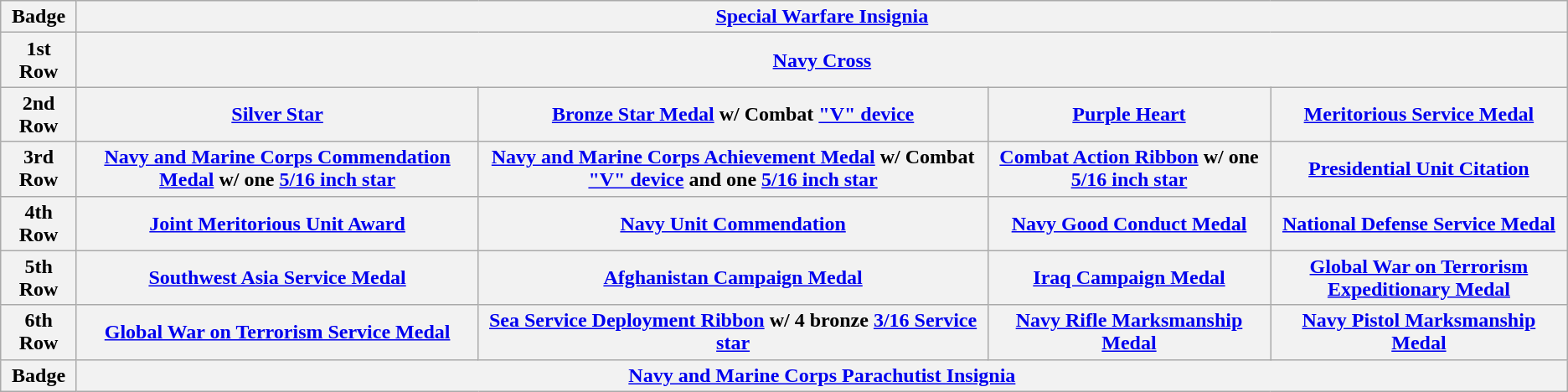<table class="wikitable">
<tr>
<th><strong>Badge</strong></th>
<th colspan="4"><a href='#'>Special Warfare Insignia</a></th>
</tr>
<tr>
<th><strong>1st Row</strong></th>
<th colspan="4"><a href='#'>Navy Cross</a></th>
</tr>
<tr>
<th><strong>2nd Row</strong></th>
<th><a href='#'>Silver Star</a></th>
<th><a href='#'>Bronze Star Medal</a> w/ Combat <a href='#'>"V" device</a></th>
<th><a href='#'>Purple Heart</a></th>
<th><a href='#'>Meritorious Service Medal</a></th>
</tr>
<tr>
<th><strong>3rd Row</strong></th>
<th><a href='#'>Navy and Marine Corps Commendation Medal</a> w/ one <a href='#'>5/16 inch star</a></th>
<th><a href='#'>Navy and Marine Corps Achievement Medal</a> w/ Combat <a href='#'>"V" device</a> and one <a href='#'>5/16 inch star</a></th>
<th><a href='#'>Combat Action Ribbon</a> w/ one <a href='#'>5/16 inch star</a></th>
<th><a href='#'>Presidential Unit Citation</a></th>
</tr>
<tr>
<th><strong>4th Row</strong></th>
<th><a href='#'>Joint Meritorious Unit Award</a></th>
<th><a href='#'>Navy Unit Commendation</a></th>
<th><a href='#'>Navy Good Conduct Medal</a></th>
<th><a href='#'>National Defense Service Medal</a></th>
</tr>
<tr>
<th><strong>5th Row</strong></th>
<th><a href='#'>Southwest Asia Service Medal</a></th>
<th><a href='#'>Afghanistan Campaign Medal</a></th>
<th><a href='#'>Iraq Campaign Medal</a></th>
<th><a href='#'>Global War on Terrorism Expeditionary Medal</a></th>
</tr>
<tr>
<th><strong>6th Row</strong></th>
<th><a href='#'>Global War on Terrorism Service Medal</a></th>
<th><a href='#'>Sea Service Deployment Ribbon</a> w/ 4 bronze <a href='#'>3/16 Service star</a></th>
<th><a href='#'>Navy Rifle Marksmanship Medal</a></th>
<th><a href='#'>Navy Pistol Marksmanship Medal</a></th>
</tr>
<tr>
<th><strong>Badge</strong></th>
<th colspan="4"><a href='#'>Navy and Marine Corps Parachutist Insignia</a></th>
</tr>
</table>
